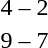<table style="text-align:center">
<tr>
<th width=200></th>
<th width=100></th>
<th width=200></th>
</tr>
<tr>
<td align=right><strong></strong></td>
<td>4 – 2</td>
<td align=left></td>
</tr>
<tr>
<td align=right><strong></strong></td>
<td>9 – 7</td>
<td align=left></td>
</tr>
</table>
